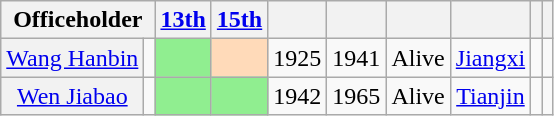<table class="wikitable sortable" style=text-align:center>
<tr>
<th scope=col colspan="2">Officeholder</th>
<th scope=col><a href='#'>13th</a></th>
<th scope=col><a href='#'>15th</a></th>
<th scope=col></th>
<th scope=col></th>
<th scope=col></th>
<th scope=col></th>
<th scope=col></th>
<th scope=col class="unsortable"></th>
</tr>
<tr>
<th align="center" scope="row" style="font-weight:normal;"><a href='#'>Wang Hanbin</a></th>
<td></td>
<td bgcolor = LightGreen></td>
<td bgcolor = PeachPuff></td>
<td>1925</td>
<td>1941</td>
<td>Alive</td>
<td><a href='#'>Jiangxi</a></td>
<td></td>
<td></td>
</tr>
<tr>
<th align="center" scope="row" style="font-weight:normal;"><a href='#'>Wen Jiabao</a></th>
<td></td>
<td bgcolor = LightGreen></td>
<td bgcolor = LightGreen></td>
<td>1942</td>
<td>1965</td>
<td>Alive</td>
<td><a href='#'>Tianjin</a></td>
<td></td>
<td></td>
</tr>
</table>
